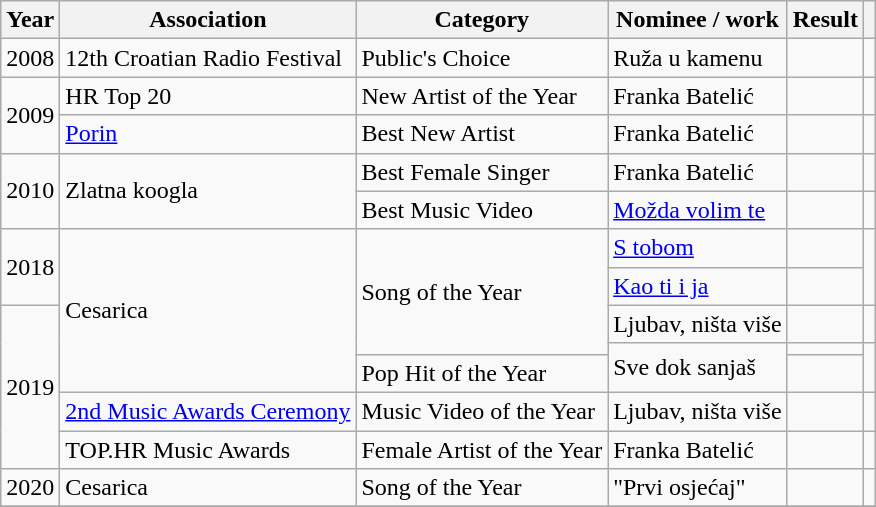<table class="wikitable sortable">
<tr>
<th>Year</th>
<th>Association</th>
<th>Category</th>
<th>Nominee / work</th>
<th>Result</th>
<th class="unsortable"></th>
</tr>
<tr>
<td>2008</td>
<td>12th Croatian Radio Festival</td>
<td>Public's Choice</td>
<td>Ruža u kamenu</td>
<td></td>
<td></td>
</tr>
<tr>
<td rowspan="2">2009</td>
<td>HR Top 20</td>
<td>New Artist of the Year</td>
<td>Franka Batelić</td>
<td></td>
<td></td>
</tr>
<tr>
<td rowspan="1"><a href='#'>Porin</a></td>
<td>Best New Artist</td>
<td>Franka Batelić</td>
<td></td>
<td></td>
</tr>
<tr>
<td rowspan="2">2010</td>
<td rowspan="2">Zlatna koogla</td>
<td>Best Female Singer</td>
<td>Franka Batelić</td>
<td></td>
<td></td>
</tr>
<tr>
<td>Best Music Video</td>
<td><a href='#'>Možda volim te</a></td>
<td></td>
<td></td>
</tr>
<tr>
<td rowspan="2">2018</td>
<td rowspan="5">Cesarica</td>
<td rowspan="4">Song of the Year</td>
<td><a href='#'>S tobom</a></td>
<td></td>
<td rowspan="2"></td>
</tr>
<tr>
<td><a href='#'>Kao ti i ja</a></td>
<td></td>
</tr>
<tr>
<td rowspan="5">2019</td>
<td>Ljubav, ništa više</td>
<td></td>
<td rowspan="1"></td>
</tr>
<tr>
<td rowspan="2">Sve dok sanjaš</td>
<td></td>
<td rowspan="2"></td>
</tr>
<tr>
<td rowspan="1">Pop Hit of the Year</td>
<td></td>
</tr>
<tr>
<td><a href='#'>2nd Music Awards Ceremony</a></td>
<td>Music Video of the Year</td>
<td>Ljubav, ništa više</td>
<td></td>
<td></td>
</tr>
<tr>
<td>TOP.HR Music Awards</td>
<td>Female Artist of the Year</td>
<td>Franka Batelić</td>
<td></td>
<td></td>
</tr>
<tr>
<td rowspan="1">2020</td>
<td>Cesarica</td>
<td>Song of the Year</td>
<td>"Prvi osjećaj"</td>
<td></td>
<td></td>
</tr>
<tr>
</tr>
</table>
